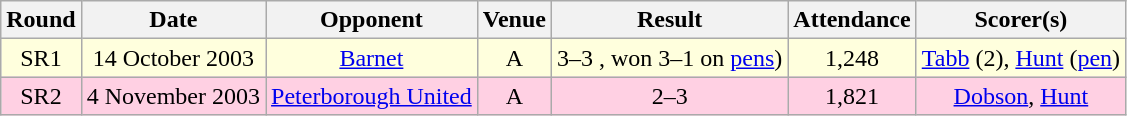<table class="wikitable sortable" style="text-align:center;">
<tr>
<th>Round</th>
<th>Date</th>
<th>Opponent</th>
<th>Venue</th>
<th>Result</th>
<th>Attendance</th>
<th>Scorer(s)</th>
</tr>
<tr style="background:#ffd;">
<td>SR1</td>
<td>14 October 2003</td>
<td><a href='#'>Barnet</a></td>
<td>A</td>
<td>3–3 , won 3–1 on <a href='#'>pens</a>)</td>
<td>1,248</td>
<td><a href='#'>Tabb</a> (2), <a href='#'>Hunt</a> (<a href='#'>pen</a>)</td>
</tr>
<tr style="background:#ffd0e3;">
<td>SR2</td>
<td>4 November 2003</td>
<td><a href='#'>Peterborough United</a></td>
<td>A</td>
<td>2–3</td>
<td>1,821</td>
<td><a href='#'>Dobson</a>, <a href='#'>Hunt</a></td>
</tr>
</table>
